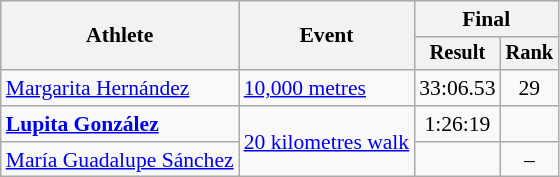<table class=wikitable style=font-size:90%>
<tr>
<th rowspan=2>Athlete</th>
<th rowspan=2>Event</th>
<th colspan=2>Final</th>
</tr>
<tr style=font-size:95%>
<th>Result</th>
<th>Rank</th>
</tr>
<tr align=center>
<td align=left><a href='#'>Margarita Hernández</a></td>
<td align=left><a href='#'>10,000 metres</a></td>
<td>33:06.53</td>
<td>29</td>
</tr>
<tr align=center>
<td align=left><strong><a href='#'>Lupita González</a></strong></td>
<td align=left rowspan=2><a href='#'>20 kilometres walk</a></td>
<td>1:26:19 <strong></strong></td>
<td></td>
</tr>
<tr align=center>
<td align=left><a href='#'>María Guadalupe Sánchez</a></td>
<td></td>
<td>–</td>
</tr>
</table>
